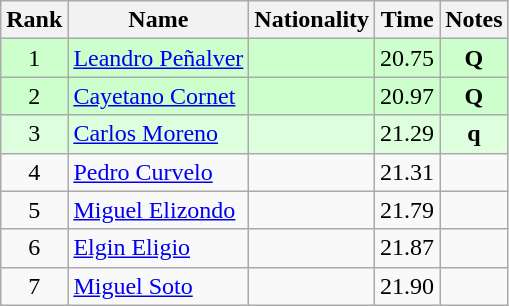<table class="wikitable sortable" style="text-align:center">
<tr>
<th>Rank</th>
<th>Name</th>
<th>Nationality</th>
<th>Time</th>
<th>Notes</th>
</tr>
<tr bgcolor=ccffcc>
<td align=center>1</td>
<td align=left><a href='#'>Leandro Peñalver</a></td>
<td align=left></td>
<td>20.75</td>
<td><strong>Q</strong></td>
</tr>
<tr bgcolor=ccffcc>
<td align=center>2</td>
<td align=left><a href='#'>Cayetano Cornet</a></td>
<td align=left></td>
<td>20.97</td>
<td><strong>Q</strong></td>
</tr>
<tr bgcolor=ddffdd>
<td align=center>3</td>
<td align=left><a href='#'>Carlos Moreno</a></td>
<td align=left></td>
<td>21.29</td>
<td><strong>q</strong></td>
</tr>
<tr>
<td align=center>4</td>
<td align=left><a href='#'>Pedro Curvelo</a></td>
<td align=left></td>
<td>21.31</td>
<td></td>
</tr>
<tr>
<td align=center>5</td>
<td align=left><a href='#'>Miguel Elizondo</a></td>
<td align=left></td>
<td>21.79</td>
<td></td>
</tr>
<tr>
<td align=center>6</td>
<td align=left><a href='#'>Elgin Eligio</a></td>
<td align=left></td>
<td>21.87</td>
<td></td>
</tr>
<tr>
<td align=center>7</td>
<td align=left><a href='#'>Miguel Soto</a></td>
<td align=left></td>
<td>21.90</td>
<td></td>
</tr>
</table>
